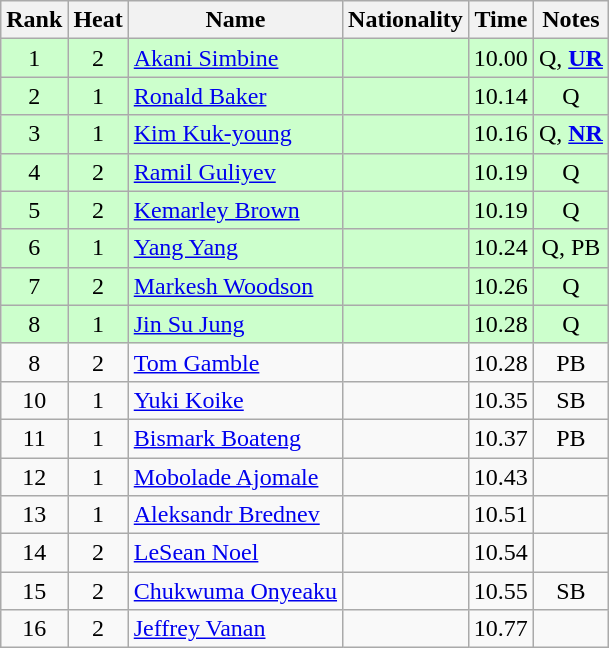<table class="wikitable sortable" style="text-align:center">
<tr>
<th>Rank</th>
<th>Heat</th>
<th>Name</th>
<th>Nationality</th>
<th>Time</th>
<th>Notes</th>
</tr>
<tr bgcolor=ccffcc>
<td>1</td>
<td>2</td>
<td align=left><a href='#'>Akani Simbine</a></td>
<td align=left></td>
<td>10.00</td>
<td>Q, <strong><a href='#'>UR</a></strong></td>
</tr>
<tr bgcolor=ccffcc>
<td>2</td>
<td>1</td>
<td align=left><a href='#'>Ronald Baker</a></td>
<td align=left></td>
<td>10.14</td>
<td>Q</td>
</tr>
<tr bgcolor=ccffcc>
<td>3</td>
<td>1</td>
<td align=left><a href='#'>Kim Kuk-young</a></td>
<td align=left></td>
<td>10.16</td>
<td>Q, <strong><a href='#'>NR</a></strong></td>
</tr>
<tr bgcolor=ccffcc>
<td>4</td>
<td>2</td>
<td align=left><a href='#'>Ramil Guliyev</a></td>
<td align=left></td>
<td>10.19</td>
<td>Q</td>
</tr>
<tr bgcolor=ccffcc>
<td>5</td>
<td>2</td>
<td align=left><a href='#'>Kemarley Brown</a></td>
<td align=left></td>
<td>10.19</td>
<td>Q</td>
</tr>
<tr bgcolor=ccffcc>
<td>6</td>
<td>1</td>
<td align=left><a href='#'>Yang Yang</a></td>
<td align=left></td>
<td>10.24</td>
<td>Q, PB</td>
</tr>
<tr bgcolor=ccffcc>
<td>7</td>
<td>2</td>
<td align=left><a href='#'>Markesh Woodson</a></td>
<td align=left></td>
<td>10.26</td>
<td>Q</td>
</tr>
<tr bgcolor=ccffcc>
<td>8</td>
<td>1</td>
<td align=left><a href='#'>Jin Su Jung</a></td>
<td align=left></td>
<td>10.28</td>
<td>Q</td>
</tr>
<tr>
<td>8</td>
<td>2</td>
<td align=left><a href='#'>Tom Gamble</a></td>
<td align=left></td>
<td>10.28</td>
<td>PB</td>
</tr>
<tr>
<td>10</td>
<td>1</td>
<td align=left><a href='#'>Yuki Koike</a></td>
<td align=left></td>
<td>10.35</td>
<td>SB</td>
</tr>
<tr>
<td>11</td>
<td>1</td>
<td align=left><a href='#'>Bismark Boateng</a></td>
<td align=left></td>
<td>10.37</td>
<td>PB</td>
</tr>
<tr>
<td>12</td>
<td>1</td>
<td align=left><a href='#'>Mobolade Ajomale</a></td>
<td align=left></td>
<td>10.43</td>
<td></td>
</tr>
<tr>
<td>13</td>
<td>1</td>
<td align=left><a href='#'>Aleksandr Brednev</a></td>
<td align=left></td>
<td>10.51</td>
<td></td>
</tr>
<tr>
<td>14</td>
<td>2</td>
<td align=left><a href='#'>LeSean Noel</a></td>
<td align=left></td>
<td>10.54</td>
<td></td>
</tr>
<tr>
<td>15</td>
<td>2</td>
<td align=left><a href='#'>Chukwuma Onyeaku</a></td>
<td align=left></td>
<td>10.55</td>
<td>SB</td>
</tr>
<tr>
<td>16</td>
<td>2</td>
<td align=left><a href='#'>Jeffrey Vanan</a></td>
<td align=left></td>
<td>10.77</td>
<td></td>
</tr>
</table>
